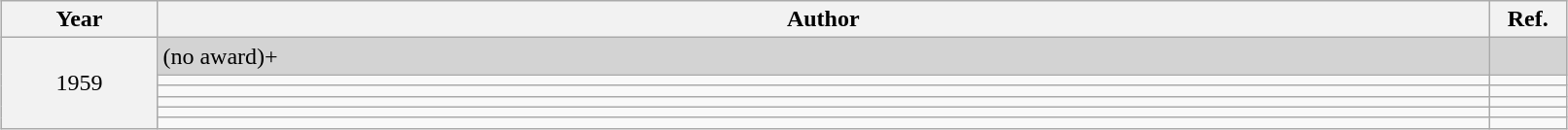<table class="wikitable" width="85%" cellpadding="5" style="margin: 1em auto 1em auto">
<tr>
<th width="10%" scope="col">Year</th>
<th width="85%" scope="col">Author</th>
<th width="5%" scope="col">Ref.</th>
</tr>
<tr style="background:lightgray;">
<th scope="rowgroup" align="center" rowspan="6" style="font-weight:normal;">1959</th>
<td>(no award)+</td>
<td align="center"></td>
</tr>
<tr>
<td></td>
<td align="center"></td>
</tr>
<tr>
<td></td>
<td align="center"></td>
</tr>
<tr>
<td></td>
<td align="center"></td>
</tr>
<tr>
<td></td>
<td align="center"></td>
</tr>
<tr>
<td></td>
<td align="center"></td>
</tr>
</table>
